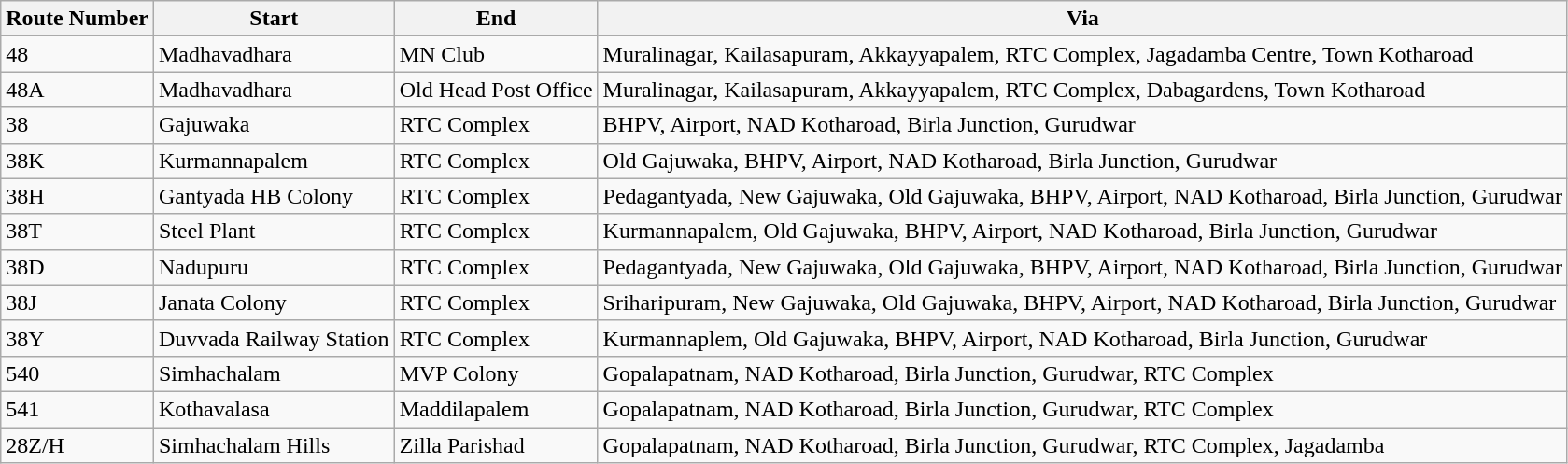<table class="sortable wikitable">
<tr>
<th>Route Number</th>
<th>Start</th>
<th>End</th>
<th>Via</th>
</tr>
<tr>
<td>48</td>
<td>Madhavadhara</td>
<td>MN Club</td>
<td>Muralinagar, Kailasapuram, Akkayyapalem, RTC Complex, Jagadamba Centre, Town Kotharoad</td>
</tr>
<tr>
<td>48A</td>
<td>Madhavadhara</td>
<td>Old Head Post Office</td>
<td>Muralinagar, Kailasapuram, Akkayyapalem, RTC Complex, Dabagardens, Town Kotharoad</td>
</tr>
<tr>
<td>38</td>
<td>Gajuwaka</td>
<td>RTC Complex</td>
<td>BHPV, Airport, NAD Kotharoad, Birla Junction, Gurudwar</td>
</tr>
<tr>
<td>38K</td>
<td>Kurmannapalem</td>
<td>RTC Complex</td>
<td>Old Gajuwaka, BHPV, Airport, NAD Kotharoad, Birla Junction, Gurudwar</td>
</tr>
<tr>
<td>38H</td>
<td>Gantyada HB Colony</td>
<td>RTC Complex</td>
<td>Pedagantyada, New Gajuwaka, Old Gajuwaka, BHPV, Airport, NAD Kotharoad, Birla Junction, Gurudwar</td>
</tr>
<tr>
<td>38T</td>
<td>Steel Plant</td>
<td>RTC Complex</td>
<td>Kurmannapalem, Old Gajuwaka, BHPV, Airport, NAD Kotharoad, Birla Junction, Gurudwar</td>
</tr>
<tr>
<td>38D</td>
<td>Nadupuru</td>
<td>RTC Complex</td>
<td>Pedagantyada, New Gajuwaka, Old Gajuwaka, BHPV, Airport, NAD Kotharoad, Birla Junction, Gurudwar</td>
</tr>
<tr>
<td>38J</td>
<td>Janata Colony</td>
<td>RTC Complex</td>
<td>Sriharipuram, New Gajuwaka, Old Gajuwaka, BHPV, Airport, NAD Kotharoad, Birla Junction, Gurudwar</td>
</tr>
<tr>
<td>38Y</td>
<td>Duvvada Railway Station</td>
<td>RTC Complex</td>
<td>Kurmannaplem, Old Gajuwaka, BHPV, Airport, NAD Kotharoad, Birla Junction, Gurudwar</td>
</tr>
<tr>
<td>540</td>
<td>Simhachalam</td>
<td>MVP Colony</td>
<td>Gopalapatnam, NAD Kotharoad, Birla Junction, Gurudwar, RTC Complex</td>
</tr>
<tr>
<td>541</td>
<td>Kothavalasa</td>
<td>Maddilapalem</td>
<td>Gopalapatnam, NAD Kotharoad, Birla Junction, Gurudwar, RTC Complex</td>
</tr>
<tr>
<td>28Z/H</td>
<td>Simhachalam Hills</td>
<td>Zilla Parishad</td>
<td>Gopalapatnam, NAD Kotharoad, Birla Junction, Gurudwar, RTC Complex, Jagadamba</td>
</tr>
</table>
